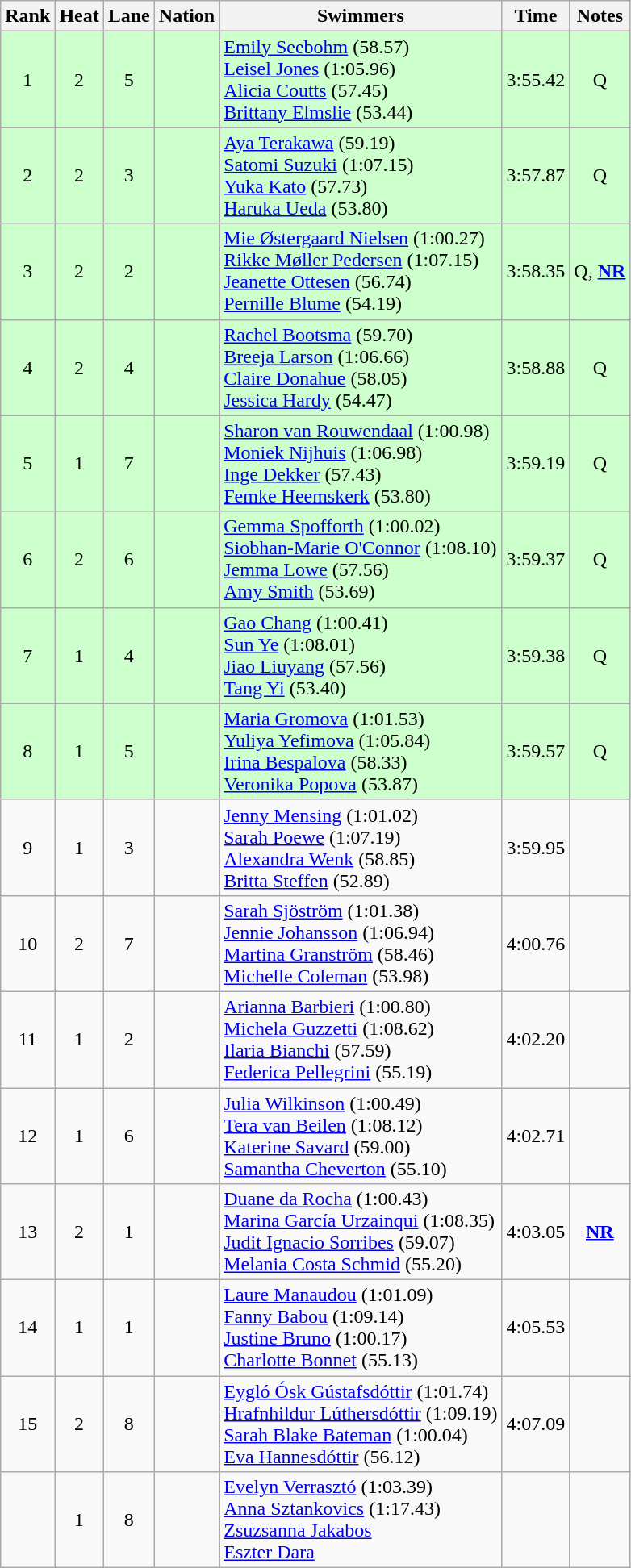<table class="wikitable sortable" style="text-align:center">
<tr>
<th>Rank</th>
<th>Heat</th>
<th>Lane</th>
<th>Nation</th>
<th>Swimmers</th>
<th>Time</th>
<th>Notes</th>
</tr>
<tr bgcolor=ccffcc>
<td>1</td>
<td>2</td>
<td>5</td>
<td align=left></td>
<td align=left><a href='#'>Emily Seebohm</a> (58.57)<br><a href='#'>Leisel Jones</a> (1:05.96)<br><a href='#'>Alicia Coutts</a> (57.45)<br><a href='#'>Brittany Elmslie</a> (53.44)</td>
<td>3:55.42</td>
<td>Q</td>
</tr>
<tr bgcolor=ccffcc>
<td>2</td>
<td>2</td>
<td>3</td>
<td align=left></td>
<td align=left><a href='#'>Aya Terakawa</a> (59.19)<br><a href='#'>Satomi Suzuki</a> (1:07.15)<br><a href='#'>Yuka Kato</a> (57.73)<br><a href='#'>Haruka Ueda</a> (53.80)</td>
<td>3:57.87</td>
<td>Q</td>
</tr>
<tr bgcolor=ccffcc>
<td>3</td>
<td>2</td>
<td>2</td>
<td align=left></td>
<td align=left><a href='#'>Mie Østergaard Nielsen</a> (1:00.27)<br><a href='#'>Rikke Møller Pedersen</a> (1:07.15)<br><a href='#'>Jeanette Ottesen</a> (56.74)<br><a href='#'>Pernille Blume</a> (54.19)</td>
<td>3:58.35</td>
<td>Q, <strong><a href='#'>NR</a></strong></td>
</tr>
<tr bgcolor=ccffcc>
<td>4</td>
<td>2</td>
<td>4</td>
<td align=left></td>
<td align=left><a href='#'>Rachel Bootsma</a> (59.70)<br><a href='#'>Breeja Larson</a> (1:06.66)<br><a href='#'>Claire Donahue</a> (58.05)<br><a href='#'>Jessica Hardy</a> (54.47)</td>
<td>3:58.88</td>
<td>Q</td>
</tr>
<tr bgcolor=ccffcc>
<td>5</td>
<td>1</td>
<td>7</td>
<td align=left></td>
<td align=left><a href='#'>Sharon van Rouwendaal</a> (1:00.98)<br><a href='#'>Moniek Nijhuis</a> (1:06.98)<br><a href='#'>Inge Dekker</a> (57.43)<br><a href='#'>Femke Heemskerk</a> (53.80)</td>
<td>3:59.19</td>
<td>Q</td>
</tr>
<tr bgcolor=ccffcc>
<td>6</td>
<td>2</td>
<td>6</td>
<td align=left></td>
<td align=left><a href='#'>Gemma Spofforth</a> (1:00.02)<br><a href='#'>Siobhan-Marie O'Connor</a> (1:08.10)<br><a href='#'>Jemma Lowe</a> (57.56)<br><a href='#'>Amy Smith</a> (53.69)</td>
<td>3:59.37</td>
<td>Q</td>
</tr>
<tr bgcolor=ccffcc>
<td>7</td>
<td>1</td>
<td>4</td>
<td align=left></td>
<td align=left><a href='#'>Gao Chang</a> (1:00.41)<br><a href='#'>Sun Ye</a> (1:08.01)<br><a href='#'>Jiao Liuyang</a> (57.56)<br><a href='#'>Tang Yi</a> (53.40)</td>
<td>3:59.38</td>
<td>Q</td>
</tr>
<tr bgcolor=ccffcc>
<td>8</td>
<td>1</td>
<td>5</td>
<td align=left></td>
<td align=left><a href='#'>Maria Gromova</a> (1:01.53)<br><a href='#'>Yuliya Yefimova</a> (1:05.84)<br><a href='#'>Irina Bespalova</a> (58.33)<br><a href='#'>Veronika Popova</a> (53.87)</td>
<td>3:59.57</td>
<td>Q</td>
</tr>
<tr>
<td>9</td>
<td>1</td>
<td>3</td>
<td align=left></td>
<td align=left><a href='#'>Jenny Mensing</a> (1:01.02)<br><a href='#'>Sarah Poewe</a> (1:07.19)<br><a href='#'>Alexandra Wenk</a> (58.85)<br><a href='#'>Britta Steffen</a> (52.89)</td>
<td>3:59.95</td>
<td></td>
</tr>
<tr>
<td>10</td>
<td>2</td>
<td>7</td>
<td align=left></td>
<td align=left><a href='#'>Sarah Sjöström</a> (1:01.38)<br><a href='#'>Jennie Johansson</a> (1:06.94)<br><a href='#'>Martina Granström</a> (58.46)<br><a href='#'>Michelle Coleman</a> (53.98)</td>
<td>4:00.76</td>
<td></td>
</tr>
<tr>
<td>11</td>
<td>1</td>
<td>2</td>
<td align=left></td>
<td align=left><a href='#'>Arianna Barbieri</a> (1:00.80)<br><a href='#'>Michela Guzzetti</a> (1:08.62)<br><a href='#'>Ilaria Bianchi</a> (57.59)<br><a href='#'>Federica Pellegrini</a> (55.19)</td>
<td>4:02.20</td>
<td></td>
</tr>
<tr>
<td>12</td>
<td>1</td>
<td>6</td>
<td align=left></td>
<td align=left><a href='#'>Julia Wilkinson</a> (1:00.49)<br><a href='#'>Tera van Beilen</a> (1:08.12)<br><a href='#'>Katerine Savard</a> (59.00)<br><a href='#'>Samantha Cheverton</a> (55.10)</td>
<td>4:02.71</td>
<td></td>
</tr>
<tr>
<td>13</td>
<td>2</td>
<td>1</td>
<td align=left></td>
<td align=left><a href='#'>Duane da Rocha</a> (1:00.43)<br><a href='#'>Marina García Urzainqui</a> (1:08.35)<br><a href='#'>Judit Ignacio Sorribes</a> (59.07)<br><a href='#'>Melania Costa Schmid</a> (55.20)</td>
<td>4:03.05</td>
<td><strong><a href='#'>NR</a></strong></td>
</tr>
<tr>
<td>14</td>
<td>1</td>
<td>1</td>
<td align=left></td>
<td align=left><a href='#'>Laure Manaudou</a> (1:01.09)<br><a href='#'>Fanny Babou</a> (1:09.14)<br><a href='#'>Justine Bruno</a> (1:00.17)<br><a href='#'>Charlotte Bonnet</a> (55.13)</td>
<td>4:05.53</td>
<td></td>
</tr>
<tr>
<td>15</td>
<td>2</td>
<td>8</td>
<td align=left></td>
<td align=left><a href='#'>Eygló Ósk Gústafsdóttir</a> (1:01.74)<br><a href='#'>Hrafnhildur Lúthersdóttir</a> (1:09.19)<br><a href='#'>Sarah Blake Bateman</a> (1:00.04)<br><a href='#'>Eva Hannesdóttir</a> (56.12)</td>
<td>4:07.09</td>
<td></td>
</tr>
<tr>
<td></td>
<td>1</td>
<td>8</td>
<td align=left></td>
<td align=left><a href='#'>Evelyn Verrasztó</a> (1:03.39)<br><a href='#'>Anna Sztankovics</a> (1:17.43)<br><a href='#'>Zsuzsanna Jakabos</a><br><a href='#'>Eszter Dara</a></td>
<td></td>
<td></td>
</tr>
</table>
